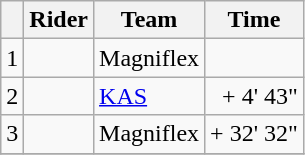<table class="wikitable">
<tr>
<th></th>
<th>Rider</th>
<th>Team</th>
<th>Time</th>
</tr>
<tr>
<td>1</td>
<td></td>
<td>Magniflex</td>
<td align=right></td>
</tr>
<tr>
<td>2</td>
<td></td>
<td><a href='#'>KAS</a></td>
<td align=right>+ 4' 43"</td>
</tr>
<tr>
<td>3</td>
<td></td>
<td>Magniflex</td>
<td align=right>+ 32' 32"</td>
</tr>
<tr>
</tr>
</table>
